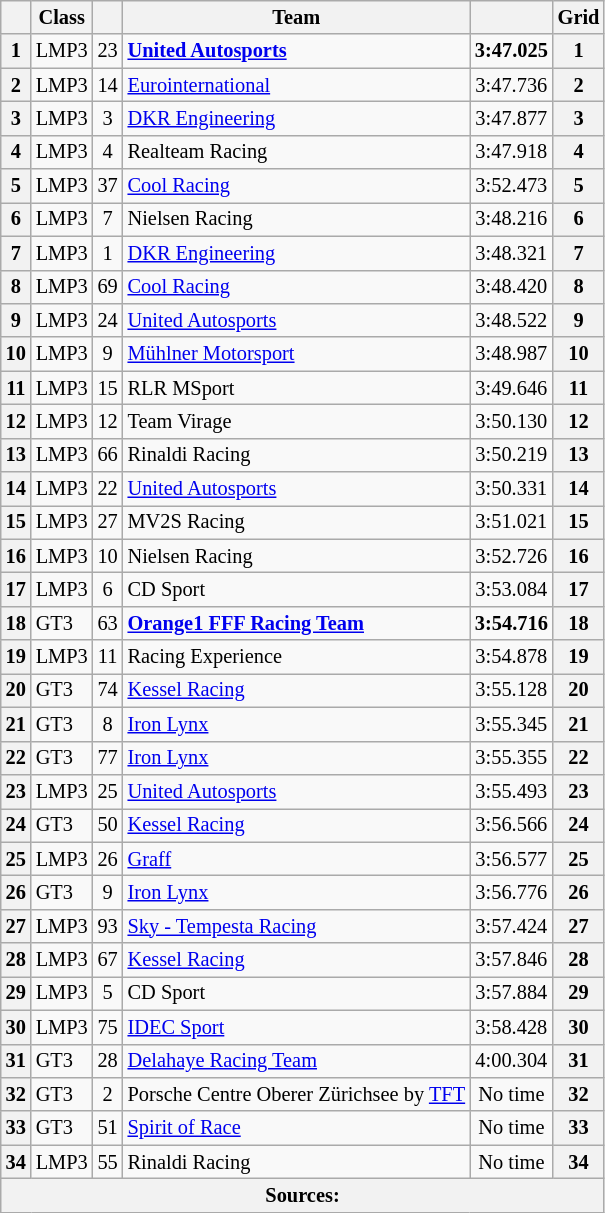<table class="wikitable" style="font-size: 85%;">
<tr>
<th></th>
<th>Class</th>
<th></th>
<th>Team</th>
<th></th>
<th>Grid</th>
</tr>
<tr>
<th>1</th>
<td>LMP3</td>
<td align="center">23</td>
<td><strong><a href='#'>United Autosports</a></strong></td>
<td align="center"><strong>3:47.025</strong></td>
<th>1</th>
</tr>
<tr>
<th>2</th>
<td>LMP3</td>
<td align="center">14</td>
<td><a href='#'>Eurointernational</a></td>
<td align="center">3:47.736</td>
<th>2</th>
</tr>
<tr>
<th>3</th>
<td>LMP3</td>
<td align="center">3</td>
<td><a href='#'>DKR Engineering</a></td>
<td align="center">3:47.877</td>
<th>3</th>
</tr>
<tr>
<th>4</th>
<td>LMP3</td>
<td align="center">4</td>
<td>Realteam Racing</td>
<td align="center">3:47.918</td>
<th>4</th>
</tr>
<tr>
<th>5</th>
<td>LMP3</td>
<td align="center">37</td>
<td><a href='#'>Cool Racing</a></td>
<td align="center">3:52.473</td>
<th>5</th>
</tr>
<tr>
<th>6</th>
<td>LMP3</td>
<td align="center">7</td>
<td>Nielsen Racing</td>
<td align="center">3:48.216</td>
<th>6</th>
</tr>
<tr>
<th>7</th>
<td>LMP3</td>
<td align="center">1</td>
<td><a href='#'>DKR Engineering</a></td>
<td align="center">3:48.321</td>
<th>7</th>
</tr>
<tr>
<th>8</th>
<td>LMP3</td>
<td align="center">69</td>
<td><a href='#'>Cool Racing</a></td>
<td align="center">3:48.420</td>
<th>8</th>
</tr>
<tr>
<th>9</th>
<td>LMP3</td>
<td align="center">24</td>
<td><a href='#'>United Autosports</a></td>
<td align="center">3:48.522</td>
<th>9</th>
</tr>
<tr>
<th>10</th>
<td>LMP3</td>
<td align="center">9</td>
<td><a href='#'>Mühlner Motorsport</a></td>
<td align="center">3:48.987</td>
<th>10</th>
</tr>
<tr>
<th>11</th>
<td>LMP3</td>
<td align="center">15</td>
<td>RLR MSport</td>
<td align="center">3:49.646</td>
<th>11</th>
</tr>
<tr>
<th>12</th>
<td>LMP3</td>
<td align="center">12</td>
<td>Team Virage</td>
<td align="center">3:50.130</td>
<th>12</th>
</tr>
<tr>
<th>13</th>
<td>LMP3</td>
<td align="center">66</td>
<td>Rinaldi Racing</td>
<td align="center">3:50.219</td>
<th>13</th>
</tr>
<tr>
<th>14</th>
<td>LMP3</td>
<td align="center">22</td>
<td><a href='#'>United Autosports</a></td>
<td align="center">3:50.331</td>
<th>14</th>
</tr>
<tr>
<th>15</th>
<td>LMP3</td>
<td align="center">27</td>
<td>MV2S Racing</td>
<td align="center">3:51.021</td>
<th>15</th>
</tr>
<tr>
<th>16</th>
<td>LMP3</td>
<td align="center">10</td>
<td>Nielsen Racing</td>
<td align="center">3:52.726</td>
<th>16</th>
</tr>
<tr>
<th>17</th>
<td>LMP3</td>
<td align="center">6</td>
<td>CD Sport</td>
<td align="center">3:53.084</td>
<th>17</th>
</tr>
<tr>
<th>18</th>
<td>GT3</td>
<td align="center">63</td>
<td><strong><a href='#'>Orange1 FFF Racing Team</a></strong></td>
<td align="center"><strong>3:54.716</strong></td>
<th>18</th>
</tr>
<tr>
<th>19</th>
<td>LMP3</td>
<td align="center">11</td>
<td>Racing Experience</td>
<td align="center">3:54.878</td>
<th>19</th>
</tr>
<tr>
<th>20</th>
<td>GT3</td>
<td align="center">74</td>
<td><a href='#'>Kessel Racing</a></td>
<td align="center">3:55.128</td>
<th>20</th>
</tr>
<tr>
<th>21</th>
<td>GT3</td>
<td align="center">8</td>
<td><a href='#'>Iron Lynx</a></td>
<td align="center">3:55.345</td>
<th>21</th>
</tr>
<tr>
<th>22</th>
<td>GT3</td>
<td align="center">77</td>
<td><a href='#'>Iron Lynx</a></td>
<td align="center">3:55.355</td>
<th>22</th>
</tr>
<tr>
<th>23</th>
<td>LMP3</td>
<td align="center">25</td>
<td><a href='#'>United Autosports</a></td>
<td align="center">3:55.493</td>
<th>23</th>
</tr>
<tr>
<th>24</th>
<td>GT3</td>
<td align="center">50</td>
<td><a href='#'>Kessel Racing</a></td>
<td align="center">3:56.566</td>
<th>24</th>
</tr>
<tr>
<th>25</th>
<td>LMP3</td>
<td align="center">26</td>
<td><a href='#'>Graff</a></td>
<td align="center">3:56.577</td>
<th>25</th>
</tr>
<tr>
<th>26</th>
<td>GT3</td>
<td align="center">9</td>
<td><a href='#'>Iron Lynx</a></td>
<td align="center">3:56.776</td>
<th>26</th>
</tr>
<tr>
<th>27</th>
<td>LMP3</td>
<td align="center">93</td>
<td><a href='#'>Sky - Tempesta Racing</a></td>
<td align="center">3:57.424</td>
<th>27</th>
</tr>
<tr>
<th>28</th>
<td>LMP3</td>
<td align="center">67</td>
<td><a href='#'>Kessel Racing</a></td>
<td align="center">3:57.846</td>
<th>28</th>
</tr>
<tr>
<th>29</th>
<td>LMP3</td>
<td align="center">5</td>
<td>CD Sport</td>
<td align="center">3:57.884</td>
<th>29</th>
</tr>
<tr>
<th>30</th>
<td>LMP3</td>
<td align="center">75</td>
<td><a href='#'>IDEC Sport</a></td>
<td align="center">3:58.428</td>
<th>30</th>
</tr>
<tr>
<th>31</th>
<td>GT3</td>
<td align="center">28</td>
<td><a href='#'>Delahaye Racing Team</a></td>
<td align="center">4:00.304</td>
<th>31</th>
</tr>
<tr>
<th>32</th>
<td>GT3</td>
<td align="center">2</td>
<td>Porsche Centre Oberer Zürichsee by <a href='#'>TFT</a></td>
<td align="center">No time</td>
<th>32</th>
</tr>
<tr>
<th>33</th>
<td>GT3</td>
<td align="center">51</td>
<td><a href='#'>Spirit of Race</a></td>
<td align="center">No time</td>
<th>33</th>
</tr>
<tr>
<th>34</th>
<td>LMP3</td>
<td align="center">55</td>
<td>Rinaldi Racing</td>
<td align="center">No time</td>
<th>34</th>
</tr>
<tr>
<th colspan="6">Sources:</th>
</tr>
</table>
